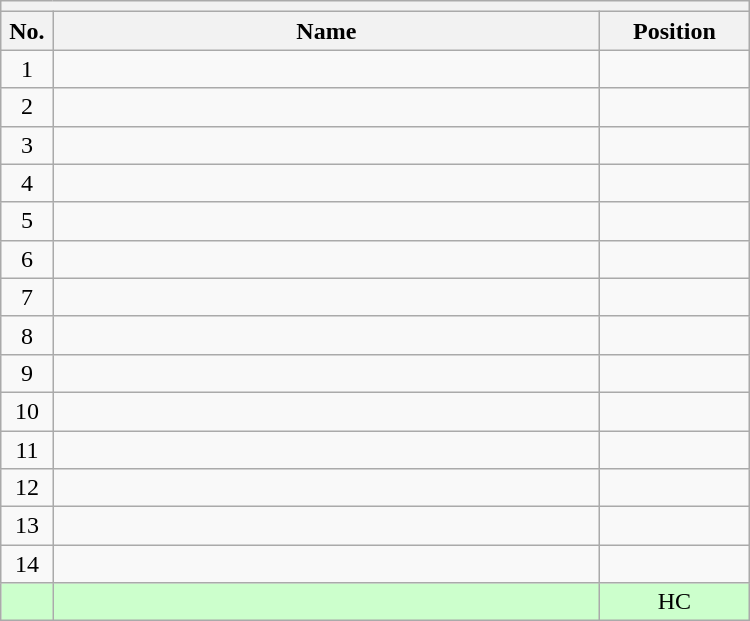<table class="wikitable mw-collapsible mw-collapsed" style="text-align:center; width:500px; border:none">
<tr>
<th style="text-align:center" colspan="3"></th>
</tr>
<tr>
<th style="width:7%">No.</th>
<th>Name</th>
<th style="width:20%">Position</th>
</tr>
<tr>
<td>1</td>
<td></td>
<td></td>
</tr>
<tr>
<td>2</td>
<td></td>
<td></td>
</tr>
<tr>
<td>3</td>
<td></td>
<td></td>
</tr>
<tr>
<td>4</td>
<td></td>
<td></td>
</tr>
<tr>
<td>5</td>
<td></td>
<td></td>
</tr>
<tr>
<td>6</td>
<td></td>
<td></td>
</tr>
<tr>
<td>7</td>
<td></td>
<td></td>
</tr>
<tr>
<td>8</td>
<td></td>
<td></td>
</tr>
<tr>
<td>9</td>
<td></td>
<td></td>
</tr>
<tr>
<td>10</td>
<td></td>
<td></td>
</tr>
<tr>
<td>11</td>
<td></td>
<td></td>
</tr>
<tr>
<td>12</td>
<td></td>
<td></td>
</tr>
<tr>
<td>13</td>
<td></td>
<td></td>
</tr>
<tr>
<td>14</td>
<td></td>
<td></td>
</tr>
<tr bgcolor=#CCFFCC>
<td></td>
<td></td>
<td>HC</td>
</tr>
</table>
